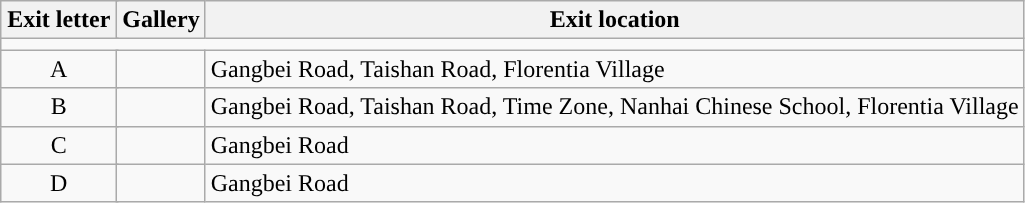<table class="wikitable">
<tr>
<th colspan=2 style="width:70px">Exit letter</th>
<th>Gallery</th>
<th>Exit location</th>
</tr>
<tr style="background:#">
<td colspan="4"></td>
</tr>
<tr>
<td colspan=2 align=center>A</td>
<td></td>
<td>Gangbei Road, Taishan Road, Florentia Village</td>
</tr>
<tr>
<td colspan=2 align=center>B</td>
<td></td>
<td>Gangbei Road, Taishan Road, Time Zone, Nanhai Chinese School, Florentia Village</td>
</tr>
<tr>
<td colspan=2 align=center>C</td>
<td></td>
<td>Gangbei Road</td>
</tr>
<tr>
<td colspan=2 align=center>D</td>
<td></td>
<td>Gangbei Road</td>
</tr>
</table>
